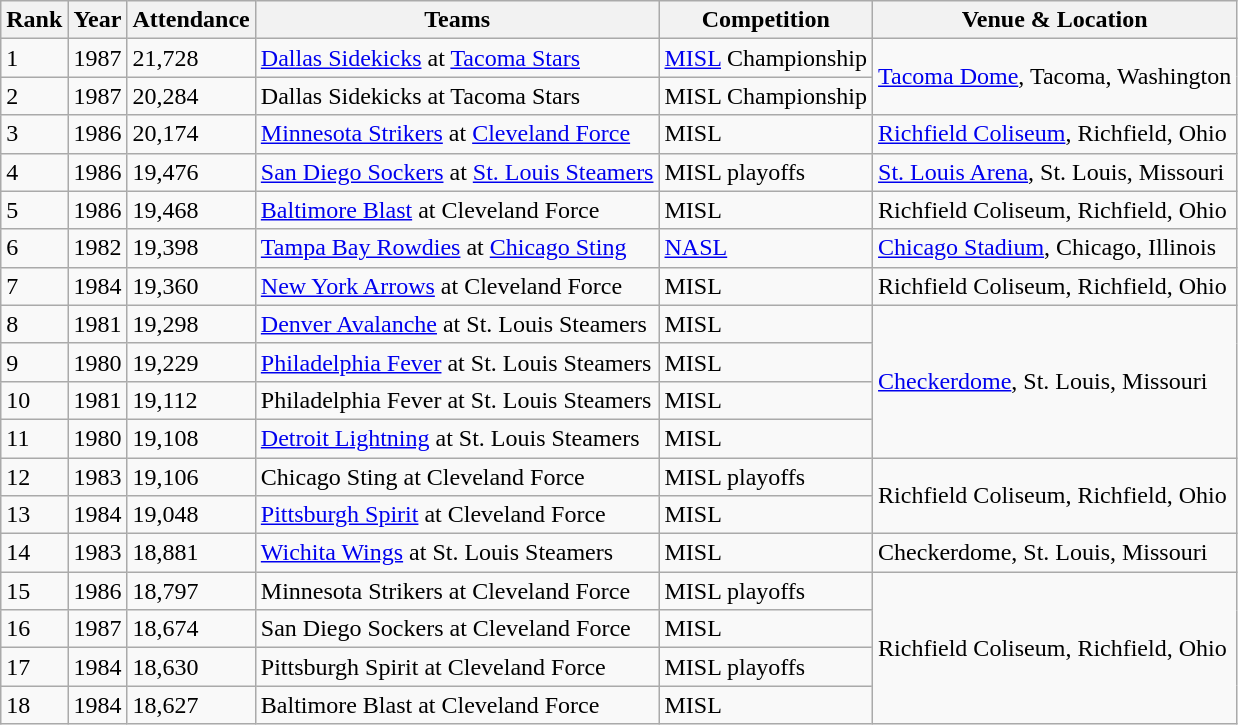<table class= "wikitable sortable">
<tr>
<th>Rank</th>
<th>Year</th>
<th>Attendance</th>
<th>Teams</th>
<th>Competition</th>
<th>Venue & Location</th>
</tr>
<tr>
<td>1</td>
<td>1987</td>
<td>21,728</td>
<td><a href='#'>Dallas Sidekicks</a> at <a href='#'>Tacoma Stars</a></td>
<td><a href='#'>MISL</a> Championship</td>
<td rowspan="2"><a href='#'>Tacoma Dome</a>, Tacoma, Washington</td>
</tr>
<tr>
<td>2</td>
<td>1987</td>
<td>20,284</td>
<td>Dallas Sidekicks at Tacoma Stars</td>
<td>MISL Championship</td>
</tr>
<tr>
<td>3</td>
<td>1986</td>
<td>20,174</td>
<td><a href='#'>Minnesota Strikers</a> at <a href='#'>Cleveland Force</a></td>
<td>MISL</td>
<td><a href='#'>Richfield Coliseum</a>, Richfield, Ohio</td>
</tr>
<tr>
<td>4</td>
<td>1986</td>
<td>19,476</td>
<td><a href='#'>San Diego Sockers</a> at <a href='#'>St. Louis Steamers</a></td>
<td>MISL playoffs</td>
<td><a href='#'>St. Louis Arena</a>, St. Louis, Missouri</td>
</tr>
<tr>
<td>5</td>
<td>1986</td>
<td>19,468</td>
<td><a href='#'>Baltimore Blast</a> at Cleveland Force</td>
<td>MISL</td>
<td>Richfield Coliseum, Richfield, Ohio</td>
</tr>
<tr>
<td>6</td>
<td>1982</td>
<td>19,398</td>
<td><a href='#'>Tampa Bay Rowdies</a> at <a href='#'>Chicago Sting</a></td>
<td><a href='#'>NASL</a></td>
<td><a href='#'>Chicago Stadium</a>, Chicago, Illinois</td>
</tr>
<tr>
<td>7</td>
<td>1984</td>
<td>19,360</td>
<td><a href='#'>New York Arrows</a> at Cleveland Force</td>
<td>MISL</td>
<td>Richfield Coliseum, Richfield, Ohio</td>
</tr>
<tr>
<td>8</td>
<td>1981</td>
<td>19,298</td>
<td><a href='#'>Denver Avalanche</a> at St. Louis Steamers</td>
<td>MISL</td>
<td rowspan="4"><a href='#'>Checkerdome</a>, St. Louis, Missouri</td>
</tr>
<tr>
<td>9</td>
<td>1980</td>
<td>19,229</td>
<td><a href='#'>Philadelphia Fever</a> at St. Louis Steamers</td>
<td>MISL</td>
</tr>
<tr>
<td>10</td>
<td>1981</td>
<td>19,112</td>
<td>Philadelphia Fever at St. Louis Steamers</td>
<td>MISL</td>
</tr>
<tr>
<td>11</td>
<td>1980</td>
<td>19,108</td>
<td><a href='#'>Detroit Lightning</a> at St. Louis Steamers</td>
<td>MISL</td>
</tr>
<tr>
<td>12</td>
<td>1983</td>
<td>19,106</td>
<td>Chicago Sting at Cleveland Force</td>
<td>MISL playoffs</td>
<td rowspan="2">Richfield Coliseum, Richfield, Ohio</td>
</tr>
<tr>
<td>13</td>
<td>1984</td>
<td>19,048</td>
<td><a href='#'>Pittsburgh Spirit</a> at Cleveland Force</td>
<td>MISL</td>
</tr>
<tr>
<td>14</td>
<td>1983</td>
<td>18,881</td>
<td><a href='#'>Wichita Wings</a> at St. Louis Steamers</td>
<td>MISL</td>
<td>Checkerdome, St. Louis, Missouri</td>
</tr>
<tr>
<td>15</td>
<td>1986</td>
<td>18,797</td>
<td>Minnesota Strikers at Cleveland Force</td>
<td>MISL playoffs</td>
<td rowspan="4">Richfield Coliseum, Richfield, Ohio</td>
</tr>
<tr>
<td>16</td>
<td>1987</td>
<td>18,674</td>
<td>San Diego Sockers at Cleveland Force</td>
<td>MISL</td>
</tr>
<tr>
<td>17</td>
<td>1984</td>
<td>18,630</td>
<td>Pittsburgh Spirit at Cleveland Force</td>
<td>MISL playoffs</td>
</tr>
<tr>
<td>18</td>
<td>1984</td>
<td>18,627</td>
<td>Baltimore Blast at Cleveland Force</td>
<td>MISL</td>
</tr>
</table>
